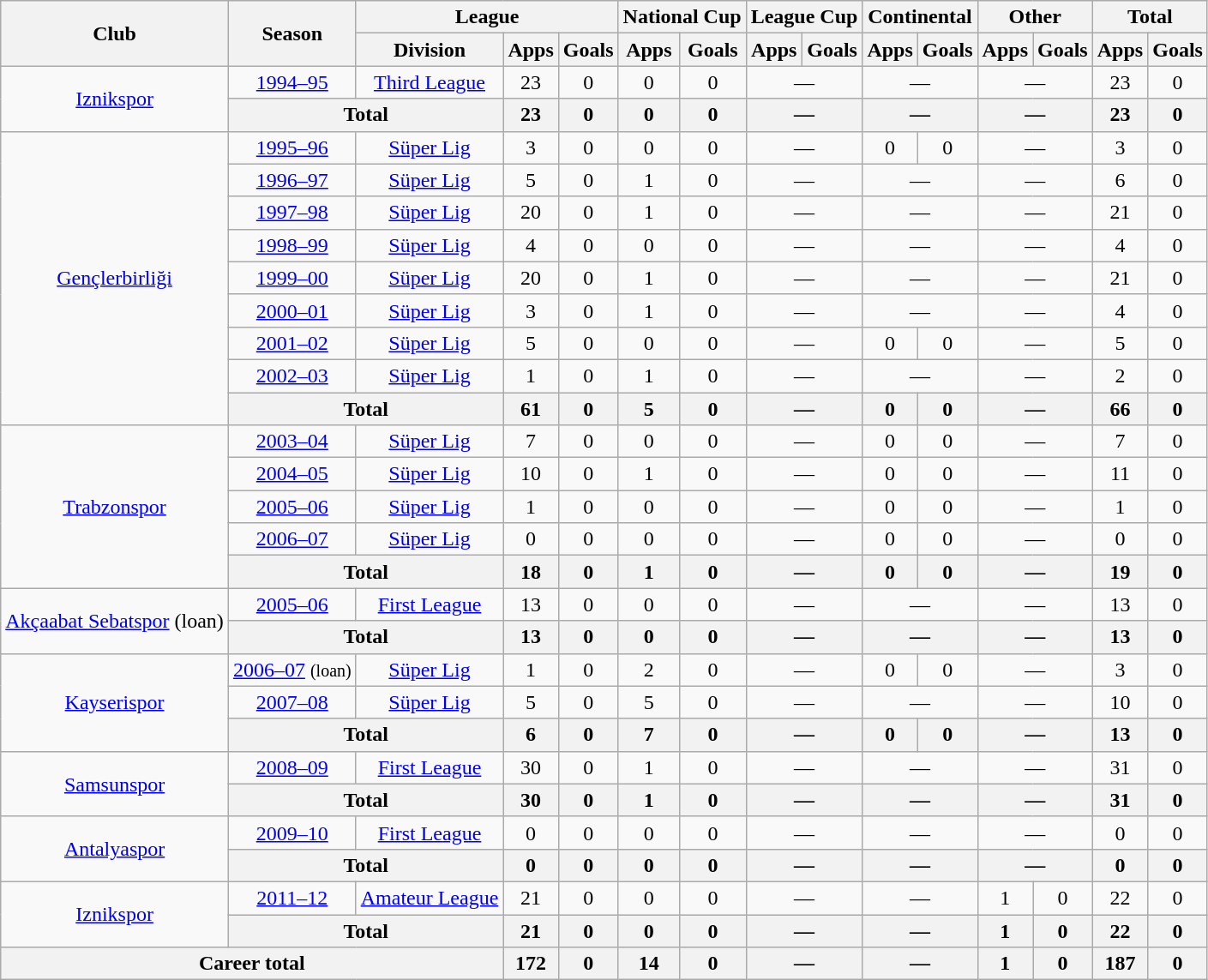<table class="wikitable" style="text-align:center">
<tr>
<th rowspan="2">Club</th>
<th rowspan="2">Season</th>
<th colspan="3">League</th>
<th colspan="2">National Cup</th>
<th colspan="2">League Cup</th>
<th colspan="2">Continental</th>
<th colspan="2">Other</th>
<th colspan="2">Total</th>
</tr>
<tr>
<th>Division</th>
<th>Apps</th>
<th>Goals</th>
<th>Apps</th>
<th>Goals</th>
<th>Apps</th>
<th>Goals</th>
<th>Apps</th>
<th>Goals</th>
<th>Apps</th>
<th>Goals</th>
<th>Apps</th>
<th>Goals</th>
</tr>
<tr>
<td rowspan="2"><a href='#'>Iznikspor</a></td>
<td><a href='#'>1994–95</a></td>
<td><a href='#'>Third League</a></td>
<td>23</td>
<td>0</td>
<td>0</td>
<td>0</td>
<td colspan="2">—</td>
<td colspan="2">—</td>
<td colspan="2">—</td>
<td>23</td>
<td>0</td>
</tr>
<tr>
<th colspan="2">Total</th>
<th>23</th>
<th>0</th>
<th>0</th>
<th>0</th>
<th colspan="2">—</th>
<th colspan="2">—</th>
<th colspan="2">—</th>
<th>23</th>
<th>0</th>
</tr>
<tr>
<td rowspan="9"><a href='#'>Gençlerbirliği</a></td>
<td><a href='#'>1995–96</a></td>
<td><a href='#'>Süper Lig</a></td>
<td>3</td>
<td>0</td>
<td>0</td>
<td>0</td>
<td colspan="2">—</td>
<td>0</td>
<td>0</td>
<td colspan="2">—</td>
<td>3</td>
<td>0</td>
</tr>
<tr>
<td><a href='#'>1996–97</a></td>
<td><a href='#'>Süper Lig</a></td>
<td>5</td>
<td>0</td>
<td>1</td>
<td>0</td>
<td colspan="2">—</td>
<td colspan="2">—</td>
<td colspan="2">—</td>
<td>6</td>
<td>0</td>
</tr>
<tr>
<td><a href='#'>1997–98</a></td>
<td><a href='#'>Süper Lig</a></td>
<td>20</td>
<td>0</td>
<td>1</td>
<td>0</td>
<td colspan="2">—</td>
<td colspan="2">—</td>
<td colspan="2">—</td>
<td>21</td>
<td>0</td>
</tr>
<tr>
<td><a href='#'>1998–99</a></td>
<td><a href='#'>Süper Lig</a></td>
<td>4</td>
<td>0</td>
<td>0</td>
<td>0</td>
<td colspan="2">—</td>
<td colspan="2">—</td>
<td colspan="2">—</td>
<td>4</td>
<td>0</td>
</tr>
<tr>
<td><a href='#'>1999–00</a></td>
<td><a href='#'>Süper Lig</a></td>
<td>20</td>
<td>0</td>
<td>1</td>
<td>0</td>
<td colspan="2">—</td>
<td colspan="2">—</td>
<td colspan="2">—</td>
<td>21</td>
<td>0</td>
</tr>
<tr>
<td><a href='#'>2000–01</a></td>
<td><a href='#'>Süper Lig</a></td>
<td>3</td>
<td>0</td>
<td>1</td>
<td>0</td>
<td colspan="2">—</td>
<td colspan="2">—</td>
<td colspan="2">—</td>
<td>4</td>
<td>0</td>
</tr>
<tr>
<td><a href='#'>2001–02</a></td>
<td><a href='#'>Süper Lig</a></td>
<td>5</td>
<td>0</td>
<td>0</td>
<td>0</td>
<td colspan="2">—</td>
<td>0</td>
<td>0</td>
<td colspan="2">—</td>
<td>5</td>
<td>0</td>
</tr>
<tr>
<td><a href='#'>2002–03</a></td>
<td><a href='#'>Süper Lig</a></td>
<td>1</td>
<td>0</td>
<td>1</td>
<td>0</td>
<td colspan="2">—</td>
<td colspan="2">—</td>
<td colspan="2">—</td>
<td>2</td>
<td>0</td>
</tr>
<tr>
<th colspan="2">Total</th>
<th>61</th>
<th>0</th>
<th>5</th>
<th>0</th>
<th colspan="2">—</th>
<th>0</th>
<th>0</th>
<th colspan="2">—</th>
<th>66</th>
<th>0</th>
</tr>
<tr>
<td rowspan="5"><a href='#'>Trabzonspor</a></td>
<td><a href='#'>2003–04</a></td>
<td><a href='#'>Süper Lig</a></td>
<td>7</td>
<td>0</td>
<td>0</td>
<td>0</td>
<td colspan="2">—</td>
<td>0</td>
<td>0</td>
<td colspan="2">—</td>
<td>7</td>
<td>0</td>
</tr>
<tr>
<td><a href='#'>2004–05</a></td>
<td><a href='#'>Süper Lig</a></td>
<td>10</td>
<td>0</td>
<td>1</td>
<td>0</td>
<td colspan="2">—</td>
<td>0</td>
<td>0</td>
<td colspan="2">—</td>
<td>11</td>
<td>0</td>
</tr>
<tr>
<td><a href='#'>2005–06</a></td>
<td><a href='#'>Süper Lig</a></td>
<td>1</td>
<td>0</td>
<td>0</td>
<td>0</td>
<td colspan="2">—</td>
<td>0</td>
<td>0</td>
<td colspan="2">—</td>
<td>1</td>
<td>0</td>
</tr>
<tr>
<td><a href='#'>2006–07</a></td>
<td><a href='#'>Süper Lig</a></td>
<td>0</td>
<td>0</td>
<td>0</td>
<td>0</td>
<td colspan="2">—</td>
<td>0</td>
<td>0</td>
<td colspan="2">—</td>
<td>0</td>
<td>0</td>
</tr>
<tr>
<th colspan="2">Total</th>
<th>18</th>
<th>0</th>
<th>1</th>
<th>0</th>
<th colspan="2">—</th>
<th>0</th>
<th>0</th>
<th colspan="2">—</th>
<th>19</th>
<th>0</th>
</tr>
<tr>
<td rowspan="2"><a href='#'>Akçaabat Sebatspor</a> (loan)</td>
<td><a href='#'>2005–06</a></td>
<td><a href='#'>First League</a></td>
<td>13</td>
<td>0</td>
<td>0</td>
<td>0</td>
<td colspan="2">—</td>
<td colspan="2">—</td>
<td colspan="2">—</td>
<td>13</td>
<td>0</td>
</tr>
<tr>
<th colspan="2">Total</th>
<th>13</th>
<th>0</th>
<th>0</th>
<th>0</th>
<th colspan="2">—</th>
<th colspan="2">—</th>
<th colspan="2">—</th>
<th>13</th>
<th>0</th>
</tr>
<tr>
<td rowspan="3"><a href='#'>Kayserispor</a></td>
<td><a href='#'>2006–07</a> <small>(loan)</small></td>
<td><a href='#'>Süper Lig</a></td>
<td>1</td>
<td>0</td>
<td>2</td>
<td>0</td>
<td colspan="2">—</td>
<td>0</td>
<td>0</td>
<td colspan="2">—</td>
<td>3</td>
<td>0</td>
</tr>
<tr>
<td><a href='#'>2007–08</a></td>
<td><a href='#'>Süper Lig</a></td>
<td>5</td>
<td>0</td>
<td>5</td>
<td>0</td>
<td colspan="2">—</td>
<td colspan="2">—</td>
<td colspan="2">—</td>
<td>10</td>
<td>0</td>
</tr>
<tr>
<th colspan="2">Total</th>
<th>6</th>
<th>0</th>
<th>7</th>
<th>0</th>
<th colspan="2">—</th>
<th>0</th>
<th>0</th>
<th colspan="2">—</th>
<th>13</th>
<th>0</th>
</tr>
<tr>
<td rowspan="2"><a href='#'>Samsunspor</a></td>
<td><a href='#'>2008–09</a></td>
<td><a href='#'>First League</a></td>
<td>30</td>
<td>0</td>
<td>1</td>
<td>0</td>
<td colspan="2">—</td>
<td colspan="2">—</td>
<td colspan="2">—</td>
<td>31</td>
<td>0</td>
</tr>
<tr>
<th colspan="2">Total</th>
<th>30</th>
<th>0</th>
<th>1</th>
<th>0</th>
<th colspan="2">—</th>
<th colspan="2">—</th>
<th colspan="2">—</th>
<th>31</th>
<th>0</th>
</tr>
<tr>
<td rowspan="2"><a href='#'>Antalyaspor</a></td>
<td><a href='#'>2009–10</a></td>
<td><a href='#'>First League</a></td>
<td>0</td>
<td>0</td>
<td>0</td>
<td>0</td>
<td colspan="2">—</td>
<td colspan="2">—</td>
<td colspan="2">—</td>
<td>0</td>
<td>0</td>
</tr>
<tr>
<th colspan="2">Total</th>
<th>0</th>
<th>0</th>
<th>0</th>
<th>0</th>
<th colspan="2">—</th>
<th colspan="2">—</th>
<th colspan="2">—</th>
<th>0</th>
<th>0</th>
</tr>
<tr>
<td rowspan="2"><a href='#'>Iznikspor</a></td>
<td><a href='#'>2011–12</a></td>
<td><a href='#'>Amateur League</a></td>
<td>21</td>
<td>0</td>
<td>0</td>
<td>0</td>
<td colspan="2">—</td>
<td colspan="2">—</td>
<td>1</td>
<td>0</td>
<td>22</td>
<td>0</td>
</tr>
<tr>
<th colspan="2">Total</th>
<th>21</th>
<th>0</th>
<th>0</th>
<th>0</th>
<th colspan="2">—</th>
<th colspan="2">—</th>
<th>1</th>
<th>0</th>
<th>22</th>
<th>0</th>
</tr>
<tr>
<th colspan="3">Career total</th>
<th>172</th>
<th>0</th>
<th>14</th>
<th>0</th>
<th colspan="2">—</th>
<th colspan="2">—</th>
<th>1</th>
<th>0</th>
<th>187</th>
<th>0</th>
</tr>
</table>
